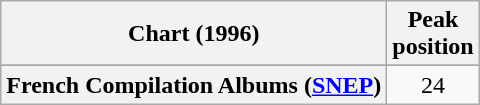<table class="wikitable sortable plainrowheaders" style="text-align:center">
<tr>
<th scope="col">Chart (1996)</th>
<th scope="col">Peak<br>position</th>
</tr>
<tr>
</tr>
<tr>
<th scope="row">French Compilation Albums (<a href='#'>SNEP</a>)</th>
<td>24</td>
</tr>
</table>
